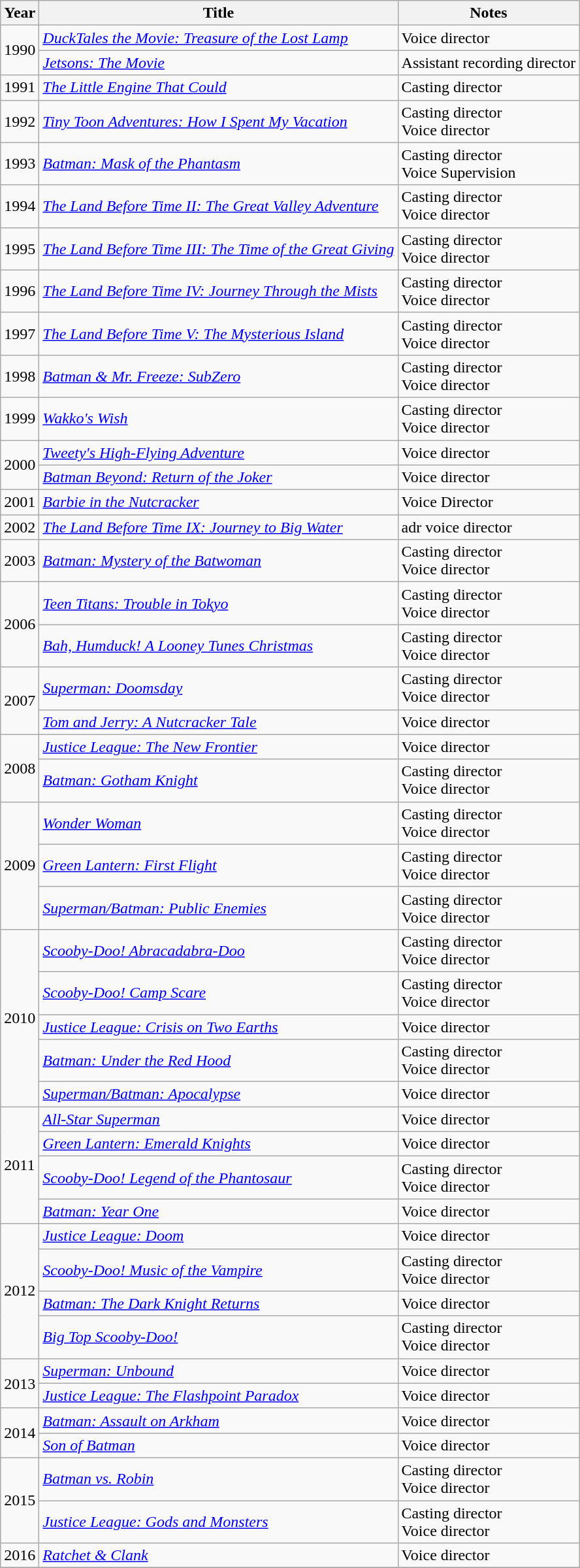<table class="wikitable sortable">
<tr>
<th>Year</th>
<th>Title</th>
<th>Notes</th>
</tr>
<tr>
<td rowspan="2">1990</td>
<td><em><a href='#'>DuckTales the Movie: Treasure of the Lost Lamp</a></em></td>
<td>Voice director</td>
</tr>
<tr>
<td><em><a href='#'>Jetsons: The Movie</a></em></td>
<td>Assistant recording director</td>
</tr>
<tr>
<td>1991</td>
<td><em><a href='#'>The Little Engine That Could</a></em></td>
<td>Casting director</td>
</tr>
<tr>
<td>1992</td>
<td><em><a href='#'>Tiny Toon Adventures: How I Spent My Vacation</a></em></td>
<td>Casting director<br>Voice director</td>
</tr>
<tr>
<td>1993</td>
<td><em><a href='#'>Batman: Mask of the Phantasm</a></em></td>
<td>Casting director<br>Voice Supervision</td>
</tr>
<tr>
<td>1994</td>
<td><em><a href='#'>The Land Before Time II: The Great Valley Adventure</a></em></td>
<td>Casting director<br>Voice director</td>
</tr>
<tr>
<td>1995</td>
<td><em><a href='#'>The Land Before Time III: The Time of the Great Giving</a></em></td>
<td>Casting director<br>Voice director</td>
</tr>
<tr>
<td>1996</td>
<td><em><a href='#'>The Land Before Time IV: Journey Through the Mists</a></em></td>
<td>Casting director<br>Voice director</td>
</tr>
<tr>
<td>1997</td>
<td><em><a href='#'>The Land Before Time V: The Mysterious Island</a></em></td>
<td>Casting director<br>Voice director</td>
</tr>
<tr>
<td>1998</td>
<td><em><a href='#'>Batman & Mr. Freeze: SubZero</a></em></td>
<td>Casting director<br>Voice director</td>
</tr>
<tr>
<td>1999</td>
<td><em><a href='#'>Wakko's Wish</a></em></td>
<td>Casting director<br>Voice director</td>
</tr>
<tr>
<td rowspan="2">2000</td>
<td><em><a href='#'>Tweety's High-Flying Adventure</a></em></td>
<td>Voice director</td>
</tr>
<tr>
<td><em><a href='#'>Batman Beyond: Return of the Joker</a></em></td>
<td>Voice director</td>
</tr>
<tr>
<td>2001</td>
<td><em><a href='#'>Barbie in the Nutcracker</a></em></td>
<td>Voice Director</td>
</tr>
<tr>
<td>2002</td>
<td><em><a href='#'>The Land Before Time IX: Journey to Big Water</a></em></td>
<td>adr voice director</td>
</tr>
<tr>
<td>2003</td>
<td><em><a href='#'>Batman: Mystery of the Batwoman</a></em></td>
<td>Casting director<br>Voice director</td>
</tr>
<tr>
<td rowspan="2">2006</td>
<td><em><a href='#'>Teen Titans: Trouble in Tokyo</a></em></td>
<td>Casting director<br>Voice director</td>
</tr>
<tr>
<td><em><a href='#'>Bah, Humduck! A Looney Tunes Christmas</a></em></td>
<td>Casting director<br>Voice director</td>
</tr>
<tr>
<td rowspan="2">2007</td>
<td><em><a href='#'>Superman: Doomsday</a></em></td>
<td>Casting director<br>Voice director</td>
</tr>
<tr>
<td><em><a href='#'>Tom and Jerry: A Nutcracker Tale</a></em></td>
<td>Voice director</td>
</tr>
<tr>
<td rowspan="2">2008</td>
<td><em><a href='#'>Justice League: The New Frontier</a></em></td>
<td>Voice director</td>
</tr>
<tr>
<td><em><a href='#'>Batman: Gotham Knight</a></em></td>
<td>Casting director<br>Voice director</td>
</tr>
<tr>
<td rowspan="3">2009</td>
<td><em><a href='#'>Wonder Woman</a></em></td>
<td>Casting director<br>Voice director</td>
</tr>
<tr>
<td><em><a href='#'>Green Lantern: First Flight</a></em></td>
<td>Casting director<br>Voice director</td>
</tr>
<tr>
<td><em><a href='#'>Superman/Batman: Public Enemies</a></em></td>
<td>Casting director<br>Voice director</td>
</tr>
<tr>
<td rowspan="5">2010</td>
<td><em><a href='#'>Scooby-Doo! Abracadabra-Doo</a></em></td>
<td>Casting director<br>Voice director</td>
</tr>
<tr>
<td><em><a href='#'>Scooby-Doo! Camp Scare</a></em></td>
<td>Casting director<br>Voice director</td>
</tr>
<tr>
<td><em><a href='#'>Justice League: Crisis on Two Earths</a></em></td>
<td>Voice director</td>
</tr>
<tr>
<td><em><a href='#'>Batman: Under the Red Hood</a></em></td>
<td>Casting director<br>Voice director</td>
</tr>
<tr>
<td><em><a href='#'>Superman/Batman: Apocalypse</a></em></td>
<td>Voice director</td>
</tr>
<tr>
<td rowspan="4">2011</td>
<td><em><a href='#'>All-Star Superman</a></em></td>
<td>Voice director</td>
</tr>
<tr>
<td><em><a href='#'>Green Lantern: Emerald Knights</a></em></td>
<td>Voice director</td>
</tr>
<tr>
<td><em><a href='#'>Scooby-Doo! Legend of the Phantosaur</a></em></td>
<td>Casting director<br>Voice director</td>
</tr>
<tr>
<td><em><a href='#'>Batman: Year One</a></em></td>
<td>Voice director</td>
</tr>
<tr>
<td rowspan="4">2012</td>
<td><em><a href='#'>Justice League: Doom</a></em></td>
<td>Voice director</td>
</tr>
<tr>
<td><em><a href='#'>Scooby-Doo! Music of the Vampire</a></em></td>
<td>Casting director<br>Voice director</td>
</tr>
<tr>
<td><em><a href='#'>Batman: The Dark Knight Returns</a></em></td>
<td>Voice director</td>
</tr>
<tr>
<td><em><a href='#'>Big Top Scooby-Doo!</a></em></td>
<td>Casting director<br>Voice director</td>
</tr>
<tr>
<td rowspan="2">2013</td>
<td><em><a href='#'>Superman: Unbound</a></em></td>
<td>Voice director</td>
</tr>
<tr>
<td><em><a href='#'>Justice League: The Flashpoint Paradox</a></em></td>
<td>Voice director</td>
</tr>
<tr>
<td rowspan="2">2014</td>
<td><em><a href='#'>Batman: Assault on Arkham</a></em></td>
<td>Voice director</td>
</tr>
<tr>
<td><em><a href='#'>Son of Batman</a></em></td>
<td>Voice director</td>
</tr>
<tr>
<td rowspan="2">2015</td>
<td><em><a href='#'>Batman vs. Robin</a></em></td>
<td>Casting director<br>Voice director</td>
</tr>
<tr>
<td><em><a href='#'>Justice League: Gods and Monsters</a></em></td>
<td>Casting director<br>Voice director</td>
</tr>
<tr>
<td>2016</td>
<td><em><a href='#'>Ratchet & Clank</a></em></td>
<td>Voice director</td>
</tr>
<tr>
</tr>
</table>
